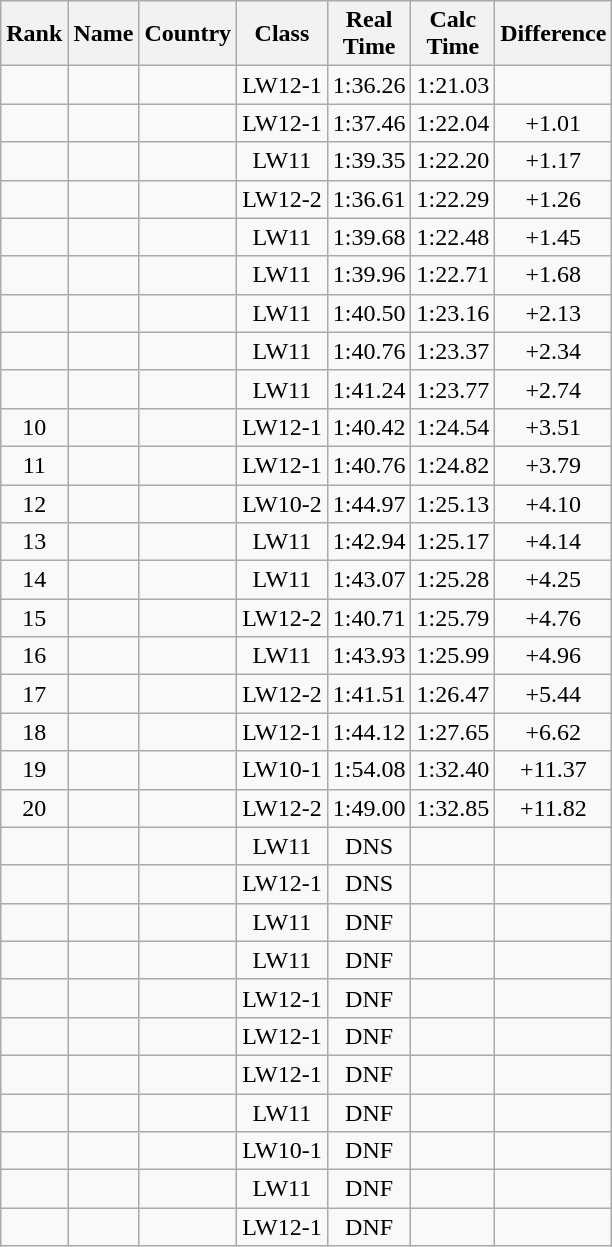<table class="wikitable sortable" style="text-align:center">
<tr>
<th>Rank</th>
<th>Name</th>
<th>Country</th>
<th>Class</th>
<th>Real<br>Time</th>
<th>Calc<br>Time</th>
<th Class="unsortable">Difference</th>
</tr>
<tr>
<td></td>
<td align=left></td>
<td align=left></td>
<td>LW12-1</td>
<td>1:36.26</td>
<td>1:21.03</td>
<td></td>
</tr>
<tr>
<td></td>
<td align=left></td>
<td align=left></td>
<td>LW12-1</td>
<td>1:37.46</td>
<td>1:22.04</td>
<td>+1.01</td>
</tr>
<tr>
<td></td>
<td align=left></td>
<td align=left></td>
<td>LW11</td>
<td>1:39.35</td>
<td>1:22.20</td>
<td>+1.17</td>
</tr>
<tr>
<td></td>
<td align=left></td>
<td align=left></td>
<td>LW12-2</td>
<td>1:36.61</td>
<td>1:22.29</td>
<td>+1.26</td>
</tr>
<tr>
<td></td>
<td align=left></td>
<td align=left></td>
<td>LW11</td>
<td>1:39.68</td>
<td>1:22.48</td>
<td>+1.45</td>
</tr>
<tr>
<td></td>
<td align=left></td>
<td align=left></td>
<td>LW11</td>
<td>1:39.96</td>
<td>1:22.71</td>
<td>+1.68</td>
</tr>
<tr>
<td></td>
<td align=left></td>
<td align=left></td>
<td>LW11</td>
<td>1:40.50</td>
<td>1:23.16</td>
<td>+2.13</td>
</tr>
<tr>
<td></td>
<td align=left></td>
<td align=left></td>
<td>LW11</td>
<td>1:40.76</td>
<td>1:23.37</td>
<td>+2.34</td>
</tr>
<tr>
<td></td>
<td align=left></td>
<td align=left></td>
<td>LW11</td>
<td>1:41.24</td>
<td>1:23.77</td>
<td>+2.74</td>
</tr>
<tr>
<td>10</td>
<td align=left></td>
<td align=left></td>
<td>LW12-1</td>
<td>1:40.42</td>
<td>1:24.54</td>
<td>+3.51</td>
</tr>
<tr>
<td>11</td>
<td align=left></td>
<td align=left></td>
<td>LW12-1</td>
<td>1:40.76</td>
<td>1:24.82</td>
<td>+3.79</td>
</tr>
<tr>
<td>12</td>
<td align=left></td>
<td align=left></td>
<td>LW10-2</td>
<td>1:44.97</td>
<td>1:25.13</td>
<td>+4.10</td>
</tr>
<tr>
<td>13</td>
<td align=left></td>
<td align=left></td>
<td>LW11</td>
<td>1:42.94</td>
<td>1:25.17</td>
<td>+4.14</td>
</tr>
<tr>
<td>14</td>
<td align=left></td>
<td align=left></td>
<td>LW11</td>
<td>1:43.07</td>
<td>1:25.28</td>
<td>+4.25</td>
</tr>
<tr>
<td>15</td>
<td align=left></td>
<td align=left></td>
<td>LW12-2</td>
<td>1:40.71</td>
<td>1:25.79</td>
<td>+4.76</td>
</tr>
<tr>
<td>16</td>
<td align=left></td>
<td align=left></td>
<td>LW11</td>
<td>1:43.93</td>
<td>1:25.99</td>
<td>+4.96</td>
</tr>
<tr>
<td>17</td>
<td align=left></td>
<td align=left></td>
<td>LW12-2</td>
<td>1:41.51</td>
<td>1:26.47</td>
<td>+5.44</td>
</tr>
<tr>
<td>18</td>
<td align=left></td>
<td align=left></td>
<td>LW12-1</td>
<td>1:44.12</td>
<td>1:27.65</td>
<td>+6.62</td>
</tr>
<tr>
<td>19</td>
<td align=left></td>
<td align=left></td>
<td>LW10-1</td>
<td>1:54.08</td>
<td>1:32.40</td>
<td>+11.37</td>
</tr>
<tr>
<td>20</td>
<td align=left></td>
<td align=left></td>
<td>LW12-2</td>
<td>1:49.00</td>
<td>1:32.85</td>
<td>+11.82</td>
</tr>
<tr>
<td></td>
<td align=left></td>
<td align=left></td>
<td>LW11</td>
<td>DNS</td>
<td></td>
<td></td>
</tr>
<tr>
<td></td>
<td align=left></td>
<td align=left></td>
<td>LW12-1</td>
<td>DNS</td>
<td></td>
<td></td>
</tr>
<tr>
<td></td>
<td align=left></td>
<td align=left></td>
<td>LW11</td>
<td>DNF</td>
<td></td>
<td></td>
</tr>
<tr>
<td></td>
<td align=left></td>
<td align=left></td>
<td>LW11</td>
<td>DNF</td>
<td></td>
<td></td>
</tr>
<tr>
<td></td>
<td align=left></td>
<td align=left></td>
<td>LW12-1</td>
<td>DNF</td>
<td></td>
<td></td>
</tr>
<tr>
<td></td>
<td align=left></td>
<td align=left></td>
<td>LW12-1</td>
<td>DNF</td>
<td></td>
<td></td>
</tr>
<tr>
<td></td>
<td align=left></td>
<td align=left></td>
<td>LW12-1</td>
<td>DNF</td>
<td></td>
<td></td>
</tr>
<tr>
<td></td>
<td align=left></td>
<td align=left></td>
<td>LW11</td>
<td>DNF</td>
<td></td>
<td></td>
</tr>
<tr>
<td></td>
<td align=left></td>
<td align=left></td>
<td>LW10-1</td>
<td>DNF</td>
<td></td>
<td></td>
</tr>
<tr>
<td></td>
<td align=left></td>
<td align=left></td>
<td>LW11</td>
<td>DNF</td>
<td></td>
<td></td>
</tr>
<tr>
<td></td>
<td align=left></td>
<td align=left></td>
<td>LW12-1</td>
<td>DNF</td>
<td></td>
<td></td>
</tr>
</table>
